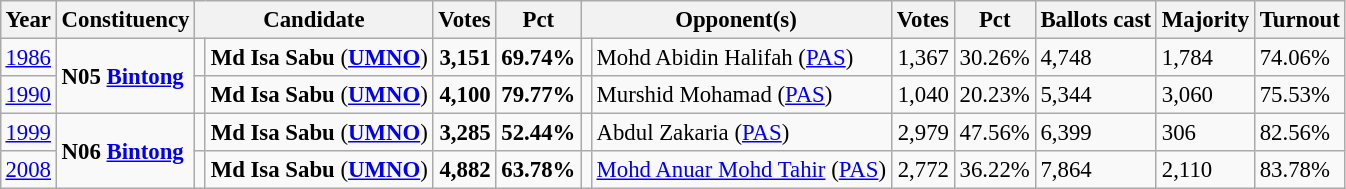<table class="wikitable" style="margin:0.5em ; font-size:95%">
<tr>
<th>Year</th>
<th>Constituency</th>
<th colspan=2>Candidate</th>
<th>Votes</th>
<th>Pct</th>
<th colspan=2>Opponent(s)</th>
<th>Votes</th>
<th>Pct</th>
<th>Ballots cast</th>
<th>Majority</th>
<th>Turnout</th>
</tr>
<tr>
<td><a href='#'>1986</a></td>
<td rowspan=2><strong>N05 <a href='#'>Bintong</a></strong></td>
<td></td>
<td><strong>Md Isa Sabu</strong> (<a href='#'><strong>UMNO</strong></a>)</td>
<td align=right><strong>3,151</strong></td>
<td><strong>69.74%</strong></td>
<td></td>
<td>Mohd Abidin Halifah (<a href='#'>PAS</a>)</td>
<td align=right>1,367</td>
<td>30.26%</td>
<td>4,748</td>
<td>1,784</td>
<td>74.06%</td>
</tr>
<tr>
<td><a href='#'>1990</a></td>
<td></td>
<td><strong>Md Isa Sabu</strong> (<a href='#'><strong>UMNO</strong></a>)</td>
<td align=right><strong>4,100</strong></td>
<td><strong>79.77%</strong></td>
<td></td>
<td>Murshid Mohamad (<a href='#'>PAS</a>)</td>
<td align=right>1,040</td>
<td>20.23%</td>
<td>5,344</td>
<td>3,060</td>
<td>75.53%</td>
</tr>
<tr>
<td><a href='#'>1999</a></td>
<td rowspan=2><strong>N06 <a href='#'>Bintong</a></strong></td>
<td></td>
<td><strong>Md Isa Sabu</strong> (<a href='#'><strong>UMNO</strong></a>)</td>
<td align=right><strong>3,285</strong></td>
<td><strong>52.44%</strong></td>
<td></td>
<td>Abdul Zakaria (<a href='#'>PAS</a>)</td>
<td align=right>2,979</td>
<td>47.56%</td>
<td>6,399</td>
<td>306</td>
<td>82.56%</td>
</tr>
<tr>
<td><a href='#'>2008</a></td>
<td></td>
<td><strong>Md Isa Sabu</strong> (<a href='#'><strong>UMNO</strong></a>)</td>
<td align=right><strong>4,882</strong></td>
<td><strong>63.78%</strong></td>
<td></td>
<td><a href='#'>Mohd Anuar Mohd Tahir</a> (<a href='#'>PAS</a>)</td>
<td align=right>2,772</td>
<td>36.22%</td>
<td>7,864</td>
<td>2,110</td>
<td>83.78%</td>
</tr>
</table>
